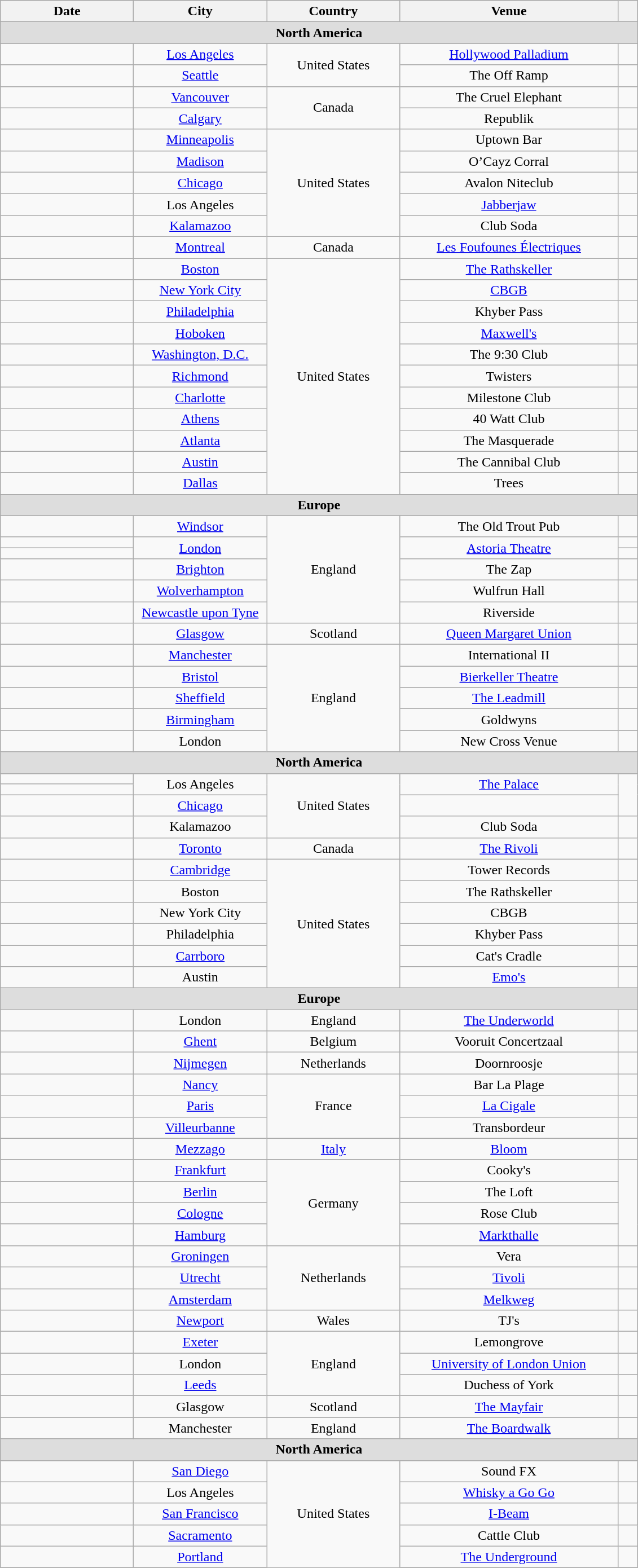<table class="wikitable" style="text-align:center;">
<tr>
<th style="width:150px;">Date</th>
<th style="width:150px;">City</th>
<th style="width:150px;">Country</th>
<th style="width:250px;">Venue</th>
<th style="width:1em;"></th>
</tr>
<tr style="background:#ddd;">
<td colspan="5" style="text-align:center;"><strong>North America</strong></td>
</tr>
<tr>
<td></td>
<td><a href='#'>Los Angeles</a></td>
<td rowspan="2">United States</td>
<td><a href='#'>Hollywood Palladium</a></td>
<td style="text-align:center;"></td>
</tr>
<tr>
<td></td>
<td><a href='#'>Seattle</a></td>
<td>The Off Ramp</td>
<td style="text-align:center;"></td>
</tr>
<tr>
<td></td>
<td><a href='#'>Vancouver</a></td>
<td rowspan="2">Canada</td>
<td>The Cruel Elephant</td>
<td style="text-align:center;"></td>
</tr>
<tr>
<td></td>
<td><a href='#'>Calgary</a></td>
<td>Republik</td>
<td style="text-align:center;"></td>
</tr>
<tr>
<td></td>
<td><a href='#'>Minneapolis</a></td>
<td rowspan="5">United States</td>
<td>Uptown Bar</td>
<td style="text-align:center;"></td>
</tr>
<tr>
<td></td>
<td><a href='#'>Madison</a></td>
<td>O’Cayz Corral</td>
<td style="text-align:center;"></td>
</tr>
<tr>
<td></td>
<td><a href='#'>Chicago</a></td>
<td>Avalon Niteclub</td>
<td style="text-align:center;"></td>
</tr>
<tr>
<td></td>
<td>Los Angeles</td>
<td><a href='#'>Jabberjaw</a></td>
<td style="text-align:center;"></td>
</tr>
<tr>
<td></td>
<td><a href='#'>Kalamazoo</a></td>
<td>Club Soda</td>
<td style="text-align:center;"></td>
</tr>
<tr>
<td></td>
<td><a href='#'>Montreal</a></td>
<td>Canada</td>
<td><a href='#'>Les Foufounes Électriques</a></td>
<td style="text-align:center;"></td>
</tr>
<tr>
<td></td>
<td><a href='#'>Boston</a></td>
<td rowspan="12">United States</td>
<td><a href='#'>The Rathskeller</a></td>
<td style="text-align:center;"></td>
</tr>
<tr>
<td></td>
<td><a href='#'>New York City</a></td>
<td><a href='#'>CBGB</a></td>
<td style="text-align:center;"></td>
</tr>
<tr>
<td></td>
<td><a href='#'>Philadelphia</a></td>
<td>Khyber Pass</td>
<td style="text-align:center;"></td>
</tr>
<tr>
<td></td>
<td><a href='#'>Hoboken</a></td>
<td><a href='#'>Maxwell's</a></td>
<td style="text-align:center;"></td>
</tr>
<tr>
<td></td>
<td><a href='#'>Washington, D.C.</a></td>
<td>The 9:30 Club</td>
<td style="text-align:center;"></td>
</tr>
<tr>
<td></td>
<td><a href='#'>Richmond</a></td>
<td>Twisters</td>
<td style="text-align:center;"></td>
</tr>
<tr>
<td></td>
<td><a href='#'>Charlotte</a></td>
<td>Milestone Club</td>
<td style="text-align:center;"></td>
</tr>
<tr>
<td></td>
<td><a href='#'>Athens</a></td>
<td>40 Watt Club</td>
<td style="text-align:center;"></td>
</tr>
<tr>
<td></td>
<td><a href='#'>Atlanta</a></td>
<td>The Masquerade</td>
<td style="text-align:center;"></td>
</tr>
<tr>
<td></td>
<td><a href='#'>Austin</a></td>
<td>The Cannibal Club</td>
<td style="text-align:center;"></td>
</tr>
<tr>
<td></td>
<td><a href='#'>Dallas</a></td>
<td>Trees</td>
<td style="text-align:center;"></td>
</tr>
<tr>
</tr>
<tr style="background:#ddd;">
<td colspan="5" style="text-align:center;"><strong>Europe</strong></td>
</tr>
<tr>
<td></td>
<td><a href='#'>Windsor</a></td>
<td rowspan="6">England</td>
<td>The Old Trout Pub</td>
<td style="text-align:center;"></td>
</tr>
<tr>
<td></td>
<td rowspan="2"><a href='#'>London</a></td>
<td rowspan="2"><a href='#'>Astoria Theatre</a></td>
<td style="text-align:center;"></td>
</tr>
<tr>
<td></td>
<td style="text-align:center;"></td>
</tr>
<tr>
<td></td>
<td><a href='#'>Brighton</a></td>
<td>The Zap</td>
<td style="text-align:center;"></td>
</tr>
<tr>
<td></td>
<td><a href='#'>Wolverhampton</a></td>
<td>Wulfrun Hall</td>
<td style="text-align:center;"></td>
</tr>
<tr>
<td></td>
<td><a href='#'>Newcastle upon Tyne</a></td>
<td>Riverside</td>
<td style="text-align:center;"></td>
</tr>
<tr>
<td></td>
<td><a href='#'>Glasgow</a></td>
<td>Scotland</td>
<td><a href='#'>Queen Margaret Union</a></td>
<td style="text-align:center;"></td>
</tr>
<tr>
<td></td>
<td><a href='#'>Manchester</a></td>
<td rowspan="5">England</td>
<td>International II</td>
<td style="text-align:center;"></td>
</tr>
<tr>
<td></td>
<td><a href='#'>Bristol</a></td>
<td><a href='#'>Bierkeller Theatre</a></td>
<td style="text-align:center;"></td>
</tr>
<tr>
<td></td>
<td><a href='#'>Sheffield</a></td>
<td><a href='#'>The Leadmill</a></td>
<td style="text-align:center;"></td>
</tr>
<tr>
<td></td>
<td><a href='#'>Birmingham</a></td>
<td>Goldwyns</td>
<td style="text-align:center;"></td>
</tr>
<tr>
<td></td>
<td>London</td>
<td>New Cross Venue</td>
<td style="text-align:center;"></td>
</tr>
<tr style="background:#ddd;">
<td colspan="5" style="text-align:center;"><strong>North America</strong></td>
</tr>
<tr>
<td></td>
<td rowspan="2">Los Angeles</td>
<td rowspan="4">United States</td>
<td rowspan="2"><a href='#'>The Palace</a></td>
<td rowspan="3" style="text-align:center"></td>
</tr>
<tr>
<td></td>
</tr>
<tr>
<td></td>
<td><a href='#'>Chicago</a></td>
<td></td>
</tr>
<tr>
<td></td>
<td>Kalamazoo</td>
<td>Club Soda</td>
<td style="text-align:center;"></td>
</tr>
<tr>
<td></td>
<td><a href='#'>Toronto</a></td>
<td>Canada</td>
<td><a href='#'>The Rivoli</a></td>
<td style="text-align:center;"></td>
</tr>
<tr>
<td></td>
<td><a href='#'>Cambridge</a></td>
<td rowspan="6">United States</td>
<td>Tower Records</td>
<td style="text-align:center;"></td>
</tr>
<tr>
<td></td>
<td>Boston</td>
<td>The Rathskeller</td>
<td style="text-align:center;"></td>
</tr>
<tr>
<td></td>
<td>New York City</td>
<td>CBGB</td>
<td style="text-align:center;"></td>
</tr>
<tr>
<td></td>
<td>Philadelphia</td>
<td>Khyber Pass</td>
<td style="text-align:center;"></td>
</tr>
<tr>
<td></td>
<td><a href='#'>Carrboro</a></td>
<td>Cat's Cradle</td>
<td style="text-align:center;"></td>
</tr>
<tr>
<td></td>
<td>Austin</td>
<td><a href='#'>Emo's</a></td>
<td style="text-align:center;"></td>
</tr>
<tr style="background:#ddd;">
<td colspan="5" style="text-align:center;"><strong>Europe</strong></td>
</tr>
<tr>
<td></td>
<td>London</td>
<td>England</td>
<td><a href='#'>The Underworld</a></td>
<td style="text-align:center;"></td>
</tr>
<tr>
<td></td>
<td><a href='#'>Ghent</a></td>
<td>Belgium</td>
<td>Vooruit Concertzaal</td>
<td style="text-align:center;"></td>
</tr>
<tr>
<td></td>
<td><a href='#'>Nijmegen</a></td>
<td>Netherlands</td>
<td>Doornroosje</td>
<td style="text-align:center;"></td>
</tr>
<tr>
<td></td>
<td><a href='#'>Nancy</a></td>
<td rowspan="3">France</td>
<td>Bar La Plage</td>
<td style="text-align:center;"></td>
</tr>
<tr>
<td></td>
<td><a href='#'>Paris</a></td>
<td><a href='#'>La Cigale</a></td>
<td style="text-align:center;"></td>
</tr>
<tr>
<td></td>
<td><a href='#'>Villeurbanne</a></td>
<td>Transbordeur</td>
<td style="text-align:center;"></td>
</tr>
<tr>
<td></td>
<td><a href='#'>Mezzago</a></td>
<td><a href='#'>Italy</a></td>
<td><a href='#'>Bloom</a></td>
<td style="text-align:center;"></td>
</tr>
<tr>
<td></td>
<td><a href='#'>Frankfurt</a></td>
<td rowspan="4">Germany</td>
<td>Cooky's</td>
<td style="text-align:center;" rowspan="4"><br></td>
</tr>
<tr>
<td></td>
<td><a href='#'>Berlin</a></td>
<td>The Loft</td>
</tr>
<tr>
<td></td>
<td><a href='#'>Cologne</a></td>
<td>Rose Club</td>
</tr>
<tr>
<td></td>
<td><a href='#'>Hamburg</a></td>
<td><a href='#'>Markthalle</a></td>
</tr>
<tr>
<td></td>
<td><a href='#'>Groningen</a></td>
<td rowspan="3">Netherlands</td>
<td>Vera</td>
<td style="text-align:center;"></td>
</tr>
<tr>
<td></td>
<td><a href='#'>Utrecht</a></td>
<td><a href='#'>Tivoli</a></td>
<td style="text-align:center;"></td>
</tr>
<tr>
<td></td>
<td><a href='#'>Amsterdam</a></td>
<td><a href='#'>Melkweg</a></td>
<td style="text-align:center;"></td>
</tr>
<tr>
<td></td>
<td><a href='#'>Newport</a></td>
<td>Wales</td>
<td>TJ's</td>
<td style="text-align:center;"></td>
</tr>
<tr>
<td></td>
<td><a href='#'>Exeter</a></td>
<td rowspan="3">England</td>
<td>Lemongrove</td>
<td style="text-align:center;"></td>
</tr>
<tr>
<td></td>
<td>London</td>
<td><a href='#'>University of London Union</a></td>
<td style="text-align:center;"></td>
</tr>
<tr>
<td></td>
<td><a href='#'>Leeds</a></td>
<td>Duchess of York</td>
<td style="text-align:center;"></td>
</tr>
<tr>
<td></td>
<td>Glasgow</td>
<td>Scotland</td>
<td><a href='#'>The Mayfair</a></td>
<td style="text-align:center;"></td>
</tr>
<tr>
<td></td>
<td>Manchester</td>
<td>England</td>
<td><a href='#'>The Boardwalk</a></td>
<td style="text-align:center;"></td>
</tr>
<tr style="background:#ddd;">
<td colspan="5" style="text-align:center;"><strong>North America</strong></td>
</tr>
<tr>
<td></td>
<td><a href='#'>San Diego</a></td>
<td rowspan="6">United States</td>
<td>Sound FX</td>
<td style="text-align:center;"></td>
</tr>
<tr>
<td></td>
<td>Los Angeles</td>
<td><a href='#'>Whisky a Go Go</a></td>
<td style="text-align:center;"></td>
</tr>
<tr>
<td></td>
<td><a href='#'>San Francisco</a></td>
<td><a href='#'>I-Beam</a></td>
<td style="text-align:center;"></td>
</tr>
<tr>
<td></td>
<td><a href='#'>Sacramento</a></td>
<td>Cattle Club</td>
<td style="text-align:center;"></td>
</tr>
<tr>
<td></td>
<td><a href='#'>Portland</a></td>
<td><a href='#'>The Underground</a></td>
<td style="text-align:center;"></td>
</tr>
<tr>
</tr>
</table>
